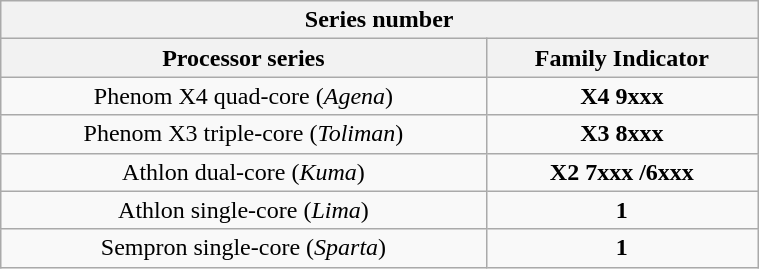<table class="wikitable" width="40%" align="center">
<tr>
<th colspan="5">Series number</th>
</tr>
<tr>
<th>Processor series</th>
<th>Family Indicator</th>
</tr>
<tr>
<td align="center">Phenom X4 quad-core (<em>Agena</em>)</td>
<td align="center"><strong>X4 9xxx</strong></td>
</tr>
<tr>
<td align="center">Phenom X3 triple-core (<em>Toliman</em>)</td>
<td align="center"><strong>X3 8xxx</strong></td>
</tr>
<tr>
<td align="center">Athlon dual-core (<em>Kuma</em>)</td>
<td align="center"><strong>X2 7xxx /6xxx</strong></td>
</tr>
<tr>
<td align="center">Athlon single-core (<em>Lima</em>)</td>
<td align="center"><strong>1</strong></td>
</tr>
<tr>
<td align="center">Sempron single-core (<em>Sparta</em>)</td>
<td align="center"><strong>1</strong></td>
</tr>
</table>
